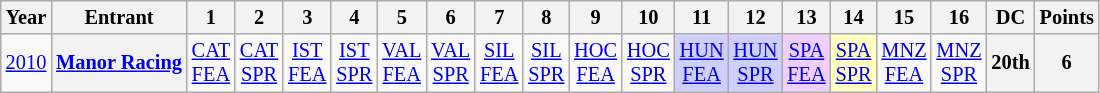<table class="wikitable" style="text-align:center; font-size:85%">
<tr>
<th>Year</th>
<th>Entrant</th>
<th>1</th>
<th>2</th>
<th>3</th>
<th>4</th>
<th>5</th>
<th>6</th>
<th>7</th>
<th>8</th>
<th>9</th>
<th>10</th>
<th>11</th>
<th>12</th>
<th>13</th>
<th>14</th>
<th>15</th>
<th>16</th>
<th>DC</th>
<th>Points</th>
</tr>
<tr>
<td><a href='#'>2010</a></td>
<th nowrap><a href='#'>Manor Racing</a></th>
<td><a href='#'>CAT<br>FEA</a></td>
<td><a href='#'>CAT<br>SPR</a></td>
<td><a href='#'>IST<br>FEA</a></td>
<td><a href='#'>IST<br>SPR</a></td>
<td><a href='#'>VAL<br>FEA</a></td>
<td><a href='#'>VAL<br>SPR</a></td>
<td><a href='#'>SIL<br>FEA</a></td>
<td><a href='#'>SIL<br>SPR</a></td>
<td><a href='#'>HOC<br>FEA</a></td>
<td><a href='#'>HOC<br>SPR</a></td>
<td style="background:#cfcfff;"><a href='#'>HUN<br>FEA</a><br></td>
<td style="background:#cfcfff;"><a href='#'>HUN<br>SPR</a><br></td>
<td style="background:#efcfff;"><a href='#'>SPA<br>FEA</a><br></td>
<td style="background:#ffffbf;"><a href='#'>SPA<br>SPR</a><br></td>
<td><a href='#'>MNZ<br>FEA</a></td>
<td><a href='#'>MNZ<br>SPR</a></td>
<th>20th</th>
<th>6</th>
</tr>
</table>
